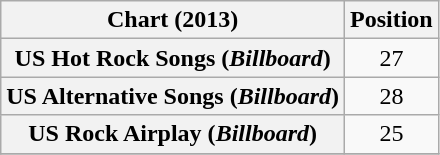<table class="wikitable plainrowheaders sortable" style="text-align:center;">
<tr>
<th>Chart (2013)</th>
<th>Position</th>
</tr>
<tr>
<th scope="row">US Hot Rock Songs (<em>Billboard</em>)</th>
<td style="text-align:center;">27</td>
</tr>
<tr>
<th scope="row">US Alternative Songs (<em>Billboard</em>)</th>
<td style="text-align:center;">28</td>
</tr>
<tr>
<th scope="row">US Rock Airplay (<em>Billboard</em>)</th>
<td style="text-align:center;">25</td>
</tr>
<tr>
</tr>
</table>
